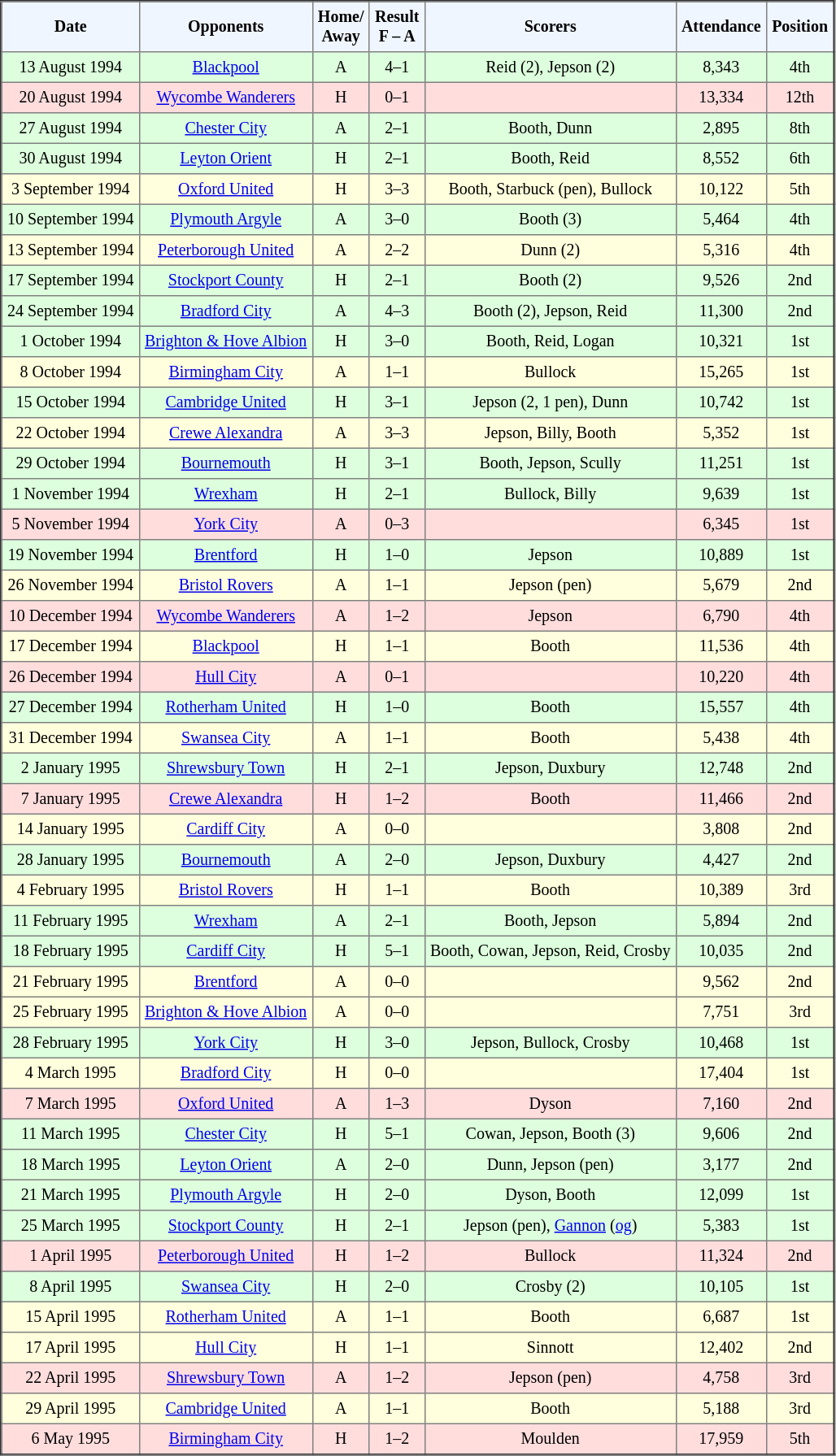<table border="2" cellpadding="4" style="border-collapse:collapse; text-align:center; font-size:smaller;">
<tr style="background:#f0f6ff;">
<th><strong>Date</strong></th>
<th><strong>Opponents</strong></th>
<th><strong>Home/<br>Away</strong></th>
<th><strong>Result<br>F – A</strong></th>
<th><strong>Scorers</strong></th>
<th><strong>Attendance</strong></th>
<th><strong>Position</strong></th>
</tr>
<tr bgcolor="#ddffdd">
<td>13 August 1994</td>
<td><a href='#'>Blackpool</a></td>
<td>A</td>
<td>4–1</td>
<td>Reid (2), Jepson (2)</td>
<td>8,343</td>
<td>4th</td>
</tr>
<tr bgcolor="#ffdddd">
<td>20 August 1994</td>
<td><a href='#'>Wycombe Wanderers</a></td>
<td>H</td>
<td>0–1</td>
<td></td>
<td>13,334</td>
<td>12th</td>
</tr>
<tr bgcolor="#ddffdd">
<td>27 August 1994</td>
<td><a href='#'>Chester City</a></td>
<td>A</td>
<td>2–1</td>
<td>Booth, Dunn</td>
<td>2,895</td>
<td>8th</td>
</tr>
<tr bgcolor="#ddffdd">
<td>30 August 1994</td>
<td><a href='#'>Leyton Orient</a></td>
<td>H</td>
<td>2–1</td>
<td>Booth, Reid</td>
<td>8,552</td>
<td>6th</td>
</tr>
<tr bgcolor="#ffffdd">
<td>3 September 1994</td>
<td><a href='#'>Oxford United</a></td>
<td>H</td>
<td>3–3</td>
<td>Booth, Starbuck (pen), Bullock</td>
<td>10,122</td>
<td>5th</td>
</tr>
<tr bgcolor="#ddffdd">
<td>10 September 1994</td>
<td><a href='#'>Plymouth Argyle</a></td>
<td>A</td>
<td>3–0</td>
<td>Booth (3)</td>
<td>5,464</td>
<td>4th</td>
</tr>
<tr bgcolor="#ffffdd">
<td>13 September 1994</td>
<td><a href='#'>Peterborough United</a></td>
<td>A</td>
<td>2–2</td>
<td>Dunn (2)</td>
<td>5,316</td>
<td>4th</td>
</tr>
<tr bgcolor="#ddffdd">
<td>17 September 1994</td>
<td><a href='#'>Stockport County</a></td>
<td>H</td>
<td>2–1</td>
<td>Booth (2)</td>
<td>9,526</td>
<td>2nd</td>
</tr>
<tr bgcolor="#ddffdd">
<td>24 September 1994</td>
<td><a href='#'>Bradford City</a></td>
<td>A</td>
<td>4–3</td>
<td>Booth (2), Jepson, Reid</td>
<td>11,300</td>
<td>2nd</td>
</tr>
<tr bgcolor="#ddffdd">
<td>1 October 1994</td>
<td><a href='#'>Brighton & Hove Albion</a></td>
<td>H</td>
<td>3–0</td>
<td>Booth, Reid, Logan</td>
<td>10,321</td>
<td>1st</td>
</tr>
<tr bgcolor="#ffffdd">
<td>8 October 1994</td>
<td><a href='#'>Birmingham City</a></td>
<td>A</td>
<td>1–1</td>
<td>Bullock</td>
<td>15,265</td>
<td>1st</td>
</tr>
<tr bgcolor="#ddffdd">
<td>15 October 1994</td>
<td><a href='#'>Cambridge United</a></td>
<td>H</td>
<td>3–1</td>
<td>Jepson (2, 1 pen), Dunn</td>
<td>10,742</td>
<td>1st</td>
</tr>
<tr bgcolor="#ffffdd">
<td>22 October 1994</td>
<td><a href='#'>Crewe Alexandra</a></td>
<td>A</td>
<td>3–3</td>
<td>Jepson, Billy, Booth</td>
<td>5,352</td>
<td>1st</td>
</tr>
<tr bgcolor="#ddffdd">
<td>29 October 1994</td>
<td><a href='#'>Bournemouth</a></td>
<td>H</td>
<td>3–1</td>
<td>Booth, Jepson, Scully</td>
<td>11,251</td>
<td>1st</td>
</tr>
<tr bgcolor="#ddffdd">
<td>1 November 1994</td>
<td><a href='#'>Wrexham</a></td>
<td>H</td>
<td>2–1</td>
<td>Bullock, Billy</td>
<td>9,639</td>
<td>1st</td>
</tr>
<tr bgcolor="#ffdddd">
<td>5 November 1994</td>
<td><a href='#'>York City</a></td>
<td>A</td>
<td>0–3</td>
<td></td>
<td>6,345</td>
<td>1st</td>
</tr>
<tr bgcolor="#ddffdd">
<td>19 November 1994</td>
<td><a href='#'>Brentford</a></td>
<td>H</td>
<td>1–0</td>
<td>Jepson</td>
<td>10,889</td>
<td>1st</td>
</tr>
<tr bgcolor="#ffffdd">
<td>26 November 1994</td>
<td><a href='#'>Bristol Rovers</a></td>
<td>A</td>
<td>1–1</td>
<td>Jepson (pen)</td>
<td>5,679</td>
<td>2nd</td>
</tr>
<tr bgcolor="#ffdddd">
<td>10 December 1994</td>
<td><a href='#'>Wycombe Wanderers</a></td>
<td>A</td>
<td>1–2</td>
<td>Jepson</td>
<td>6,790</td>
<td>4th</td>
</tr>
<tr bgcolor="#ffffdd">
<td>17 December 1994</td>
<td><a href='#'>Blackpool</a></td>
<td>H</td>
<td>1–1</td>
<td>Booth</td>
<td>11,536</td>
<td>4th</td>
</tr>
<tr bgcolor="#ffdddd">
<td>26 December 1994</td>
<td><a href='#'>Hull City</a></td>
<td>A</td>
<td>0–1</td>
<td></td>
<td>10,220</td>
<td>4th</td>
</tr>
<tr bgcolor="#ddffdd">
<td>27 December 1994</td>
<td><a href='#'>Rotherham United</a></td>
<td>H</td>
<td>1–0</td>
<td>Booth</td>
<td>15,557</td>
<td>4th</td>
</tr>
<tr bgcolor="#ffffdd">
<td>31 December 1994</td>
<td><a href='#'>Swansea City</a></td>
<td>A</td>
<td>1–1</td>
<td>Booth</td>
<td>5,438</td>
<td>4th</td>
</tr>
<tr bgcolor="#ddffdd">
<td>2 January 1995</td>
<td><a href='#'>Shrewsbury Town</a></td>
<td>H</td>
<td>2–1</td>
<td>Jepson, Duxbury</td>
<td>12,748</td>
<td>2nd</td>
</tr>
<tr bgcolor="#ffdddd">
<td>7 January 1995</td>
<td><a href='#'>Crewe Alexandra</a></td>
<td>H</td>
<td>1–2</td>
<td>Booth</td>
<td>11,466</td>
<td>2nd</td>
</tr>
<tr bgcolor="#ffffdd">
<td>14 January 1995</td>
<td><a href='#'>Cardiff City</a></td>
<td>A</td>
<td>0–0</td>
<td></td>
<td>3,808</td>
<td>2nd</td>
</tr>
<tr bgcolor="#ddffdd">
<td>28 January 1995</td>
<td><a href='#'>Bournemouth</a></td>
<td>A</td>
<td>2–0</td>
<td>Jepson, Duxbury</td>
<td>4,427</td>
<td>2nd</td>
</tr>
<tr bgcolor="#ffffdd">
<td>4 February 1995</td>
<td><a href='#'>Bristol Rovers</a></td>
<td>H</td>
<td>1–1</td>
<td>Booth</td>
<td>10,389</td>
<td>3rd</td>
</tr>
<tr bgcolor="#ddffdd">
<td>11 February 1995</td>
<td><a href='#'>Wrexham</a></td>
<td>A</td>
<td>2–1</td>
<td>Booth, Jepson</td>
<td>5,894</td>
<td>2nd</td>
</tr>
<tr bgcolor="#ddffdd">
<td>18 February 1995</td>
<td><a href='#'>Cardiff City</a></td>
<td>H</td>
<td>5–1</td>
<td>Booth, Cowan, Jepson, Reid, Crosby</td>
<td>10,035</td>
<td>2nd</td>
</tr>
<tr bgcolor="#ffffdd">
<td>21 February 1995</td>
<td><a href='#'>Brentford</a></td>
<td>A</td>
<td>0–0</td>
<td></td>
<td>9,562</td>
<td>2nd</td>
</tr>
<tr bgcolor="#ffffdd">
<td>25 February 1995</td>
<td><a href='#'>Brighton & Hove Albion</a></td>
<td>A</td>
<td>0–0</td>
<td></td>
<td>7,751</td>
<td>3rd</td>
</tr>
<tr bgcolor="#ddffdd">
<td>28 February 1995</td>
<td><a href='#'>York City</a></td>
<td>H</td>
<td>3–0</td>
<td>Jepson, Bullock, Crosby</td>
<td>10,468</td>
<td>1st</td>
</tr>
<tr bgcolor="#ffffdd">
<td>4 March 1995</td>
<td><a href='#'>Bradford City</a></td>
<td>H</td>
<td>0–0</td>
<td></td>
<td>17,404</td>
<td>1st</td>
</tr>
<tr bgcolor="#ffdddd">
<td>7 March 1995</td>
<td><a href='#'>Oxford United</a></td>
<td>A</td>
<td>1–3</td>
<td>Dyson</td>
<td>7,160</td>
<td>2nd</td>
</tr>
<tr bgcolor="#ddffdd">
<td>11 March 1995</td>
<td><a href='#'>Chester City</a></td>
<td>H</td>
<td>5–1</td>
<td>Cowan, Jepson, Booth (3)</td>
<td>9,606</td>
<td>2nd</td>
</tr>
<tr bgcolor="#ddffdd">
<td>18 March 1995</td>
<td><a href='#'>Leyton Orient</a></td>
<td>A</td>
<td>2–0</td>
<td>Dunn, Jepson (pen)</td>
<td>3,177</td>
<td>2nd</td>
</tr>
<tr bgcolor="#ddffdd">
<td>21 March 1995</td>
<td><a href='#'>Plymouth Argyle</a></td>
<td>H</td>
<td>2–0</td>
<td>Dyson, Booth</td>
<td>12,099</td>
<td>1st</td>
</tr>
<tr bgcolor="#ddffdd">
<td>25 March 1995</td>
<td><a href='#'>Stockport County</a></td>
<td>H</td>
<td>2–1</td>
<td>Jepson (pen), <a href='#'>Gannon</a> (<a href='#'>og</a>)</td>
<td>5,383</td>
<td>1st</td>
</tr>
<tr bgcolor="#ffdddd">
<td>1 April 1995</td>
<td><a href='#'>Peterborough United</a></td>
<td>H</td>
<td>1–2</td>
<td>Bullock</td>
<td>11,324</td>
<td>2nd</td>
</tr>
<tr bgcolor="#ddffdd">
<td>8 April 1995</td>
<td><a href='#'>Swansea City</a></td>
<td>H</td>
<td>2–0</td>
<td>Crosby (2)</td>
<td>10,105</td>
<td>1st</td>
</tr>
<tr bgcolor="#ffffdd">
<td>15 April 1995</td>
<td><a href='#'>Rotherham United</a></td>
<td>A</td>
<td>1–1</td>
<td>Booth</td>
<td>6,687</td>
<td>1st</td>
</tr>
<tr bgcolor="#ffffdd">
<td>17 April 1995</td>
<td><a href='#'>Hull City</a></td>
<td>H</td>
<td>1–1</td>
<td>Sinnott</td>
<td>12,402</td>
<td>2nd</td>
</tr>
<tr bgcolor="#ffdddd">
<td>22 April 1995</td>
<td><a href='#'>Shrewsbury Town</a></td>
<td>A</td>
<td>1–2</td>
<td>Jepson (pen)</td>
<td>4,758</td>
<td>3rd</td>
</tr>
<tr bgcolor="#ffffdd">
<td>29 April 1995</td>
<td><a href='#'>Cambridge United</a></td>
<td>A</td>
<td>1–1</td>
<td>Booth</td>
<td>5,188</td>
<td>3rd</td>
</tr>
<tr bgcolor="#ffdddd">
<td>6 May 1995</td>
<td><a href='#'>Birmingham City</a></td>
<td>H</td>
<td>1–2</td>
<td>Moulden</td>
<td>17,959</td>
<td>5th</td>
</tr>
</table>
